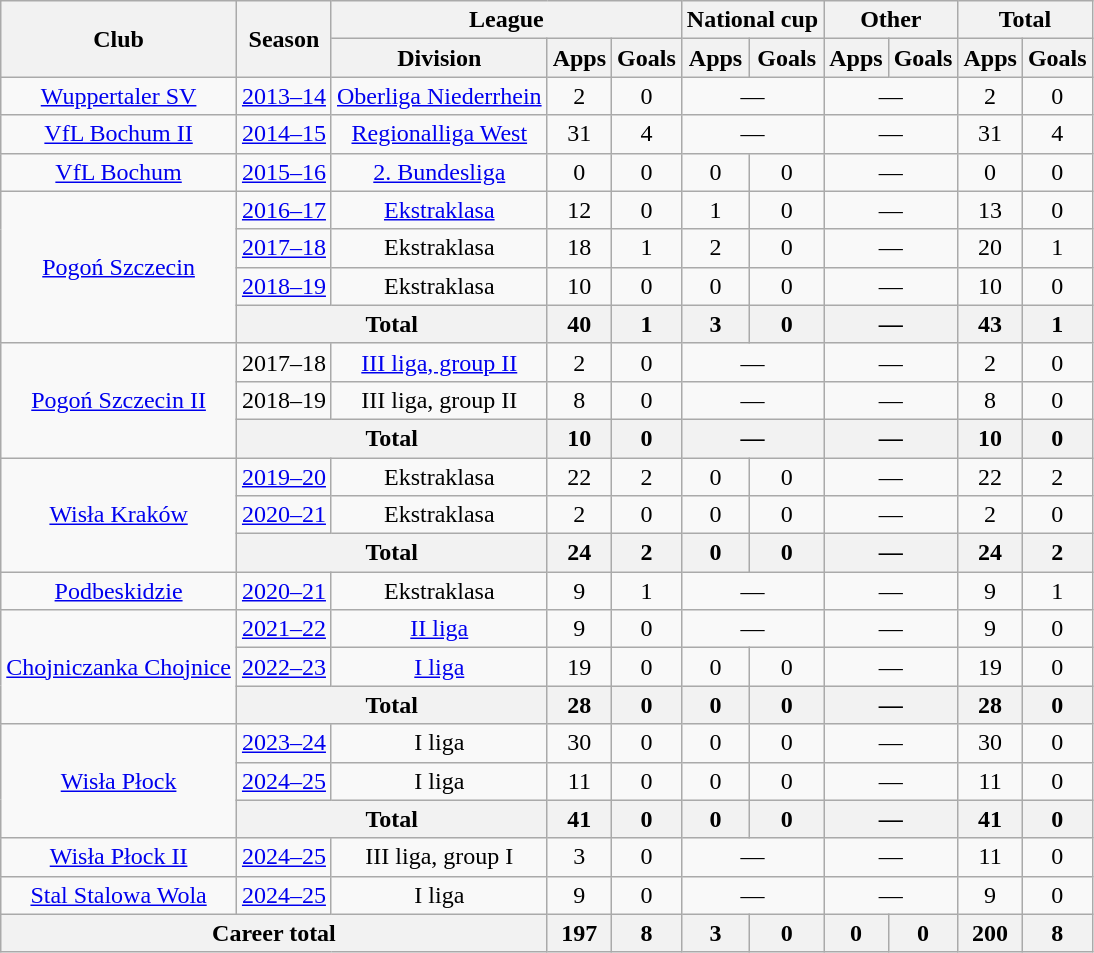<table class="wikitable" style="text-align:center">
<tr>
<th rowspan="2">Club</th>
<th rowspan="2">Season</th>
<th colspan="3">League</th>
<th colspan="2">National cup</th>
<th colspan="2">Other</th>
<th colspan="2">Total</th>
</tr>
<tr>
<th>Division</th>
<th>Apps</th>
<th>Goals</th>
<th>Apps</th>
<th>Goals</th>
<th>Apps</th>
<th>Goals</th>
<th>Apps</th>
<th>Goals</th>
</tr>
<tr>
<td><a href='#'>Wuppertaler SV</a></td>
<td><a href='#'>2013–14</a></td>
<td><a href='#'>Oberliga Niederrhein</a></td>
<td>2</td>
<td>0</td>
<td colspan="2">—</td>
<td colspan="2">—</td>
<td>2</td>
<td>0</td>
</tr>
<tr>
<td><a href='#'>VfL Bochum II</a></td>
<td><a href='#'>2014–15</a></td>
<td><a href='#'>Regionalliga West</a></td>
<td>31</td>
<td>4</td>
<td colspan="2">—</td>
<td colspan="2">—</td>
<td>31</td>
<td>4</td>
</tr>
<tr>
<td><a href='#'>VfL Bochum</a></td>
<td><a href='#'>2015–16</a></td>
<td><a href='#'>2. Bundesliga</a></td>
<td>0</td>
<td>0</td>
<td>0</td>
<td>0</td>
<td colspan="2">—</td>
<td>0</td>
<td>0</td>
</tr>
<tr>
<td rowspan="4"><a href='#'>Pogoń Szczecin</a></td>
<td><a href='#'>2016–17</a></td>
<td><a href='#'>Ekstraklasa</a></td>
<td>12</td>
<td>0</td>
<td>1</td>
<td>0</td>
<td colspan="2">—</td>
<td>13</td>
<td>0</td>
</tr>
<tr>
<td><a href='#'>2017–18</a></td>
<td>Ekstraklasa</td>
<td>18</td>
<td>1</td>
<td>2</td>
<td>0</td>
<td colspan="2">—</td>
<td>20</td>
<td>1</td>
</tr>
<tr>
<td><a href='#'>2018–19</a></td>
<td>Ekstraklasa</td>
<td>10</td>
<td>0</td>
<td>0</td>
<td>0</td>
<td colspan="2">—</td>
<td>10</td>
<td>0</td>
</tr>
<tr>
<th colspan="2">Total</th>
<th>40</th>
<th>1</th>
<th>3</th>
<th>0</th>
<th colspan="2">—</th>
<th>43</th>
<th>1</th>
</tr>
<tr>
<td rowspan="3"><a href='#'>Pogoń Szczecin II</a></td>
<td>2017–18</td>
<td><a href='#'>III liga, group II</a></td>
<td>2</td>
<td>0</td>
<td colspan="2">—</td>
<td colspan="2">—</td>
<td>2</td>
<td>0</td>
</tr>
<tr>
<td>2018–19</td>
<td>III liga, group II</td>
<td>8</td>
<td>0</td>
<td colspan="2">—</td>
<td colspan="2">—</td>
<td>8</td>
<td>0</td>
</tr>
<tr>
<th colspan="2">Total</th>
<th>10</th>
<th>0</th>
<th colspan="2">—</th>
<th colspan="2">—</th>
<th>10</th>
<th>0</th>
</tr>
<tr>
<td rowspan="3"><a href='#'>Wisła Kraków</a></td>
<td><a href='#'>2019–20</a></td>
<td>Ekstraklasa</td>
<td>22</td>
<td>2</td>
<td>0</td>
<td>0</td>
<td colspan="2">—</td>
<td>22</td>
<td>2</td>
</tr>
<tr>
<td><a href='#'>2020–21</a></td>
<td>Ekstraklasa</td>
<td>2</td>
<td>0</td>
<td>0</td>
<td>0</td>
<td colspan="2">—</td>
<td>2</td>
<td>0</td>
</tr>
<tr>
<th colspan="2">Total</th>
<th>24</th>
<th>2</th>
<th>0</th>
<th>0</th>
<th colspan="2">—</th>
<th>24</th>
<th>2</th>
</tr>
<tr>
<td><a href='#'>Podbeskidzie</a></td>
<td><a href='#'>2020–21</a></td>
<td>Ekstraklasa</td>
<td>9</td>
<td>1</td>
<td colspan="2">—</td>
<td colspan="2">—</td>
<td>9</td>
<td>1</td>
</tr>
<tr>
<td rowspan="3"><a href='#'>Chojniczanka Chojnice</a></td>
<td><a href='#'>2021–22</a></td>
<td><a href='#'>II liga</a></td>
<td>9</td>
<td>0</td>
<td colspan="2">—</td>
<td colspan="2">—</td>
<td>9</td>
<td>0</td>
</tr>
<tr>
<td><a href='#'>2022–23</a></td>
<td><a href='#'>I liga</a></td>
<td>19</td>
<td>0</td>
<td>0</td>
<td>0</td>
<td colspan="2">—</td>
<td>19</td>
<td>0</td>
</tr>
<tr>
<th colspan="2">Total</th>
<th>28</th>
<th>0</th>
<th>0</th>
<th>0</th>
<th colspan="2">—</th>
<th>28</th>
<th>0</th>
</tr>
<tr>
<td rowspan="3"><a href='#'>Wisła Płock</a></td>
<td><a href='#'>2023–24</a></td>
<td>I liga</td>
<td>30</td>
<td>0</td>
<td>0</td>
<td>0</td>
<td colspan="2">—</td>
<td>30</td>
<td>0</td>
</tr>
<tr>
<td><a href='#'>2024–25</a></td>
<td>I liga</td>
<td>11</td>
<td>0</td>
<td>0</td>
<td>0</td>
<td colspan="2">—</td>
<td>11</td>
<td>0</td>
</tr>
<tr>
<th colspan="2">Total</th>
<th>41</th>
<th>0</th>
<th>0</th>
<th>0</th>
<th colspan="2">—</th>
<th>41</th>
<th>0</th>
</tr>
<tr>
<td><a href='#'>Wisła Płock II</a></td>
<td><a href='#'>2024–25</a></td>
<td>III liga, group I</td>
<td>3</td>
<td>0</td>
<td colspan="2">—</td>
<td colspan="2">—</td>
<td>11</td>
<td>0</td>
</tr>
<tr>
<td><a href='#'>Stal Stalowa Wola</a></td>
<td><a href='#'>2024–25</a></td>
<td>I liga</td>
<td>9</td>
<td>0</td>
<td colspan="2">—</td>
<td colspan="2">—</td>
<td>9</td>
<td>0</td>
</tr>
<tr>
<th colspan="3">Career total</th>
<th>197</th>
<th>8</th>
<th>3</th>
<th>0</th>
<th>0</th>
<th>0</th>
<th>200</th>
<th>8</th>
</tr>
</table>
